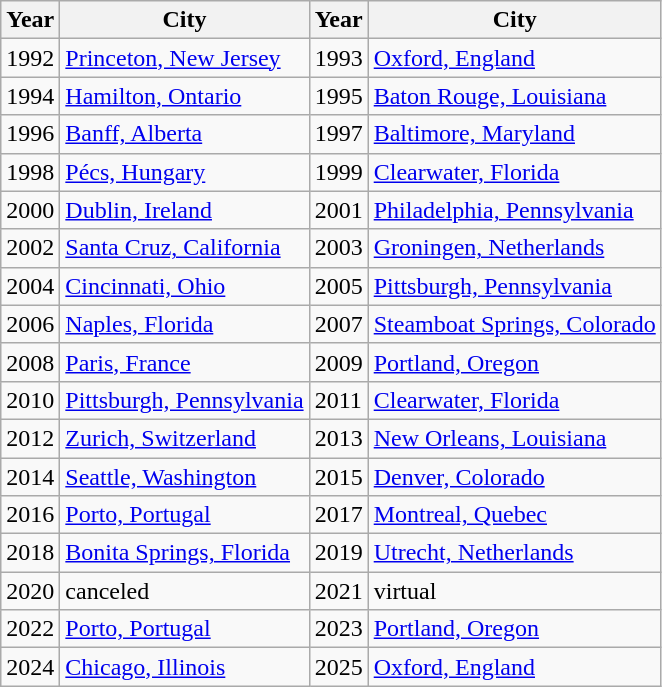<table class="wikitable">
<tr>
<th>Year</th>
<th>City</th>
<th>Year</th>
<th>City</th>
</tr>
<tr>
<td>1992</td>
<td><a href='#'>Princeton, New Jersey</a></td>
<td>1993</td>
<td><a href='#'>Oxford, England</a></td>
</tr>
<tr>
<td>1994</td>
<td><a href='#'>Hamilton, Ontario</a></td>
<td>1995</td>
<td><a href='#'>Baton Rouge, Louisiana</a></td>
</tr>
<tr>
<td>1996</td>
<td><a href='#'>Banff, Alberta</a></td>
<td>1997</td>
<td><a href='#'>Baltimore, Maryland</a></td>
</tr>
<tr>
<td>1998</td>
<td><a href='#'>Pécs, Hungary</a></td>
<td>1999</td>
<td><a href='#'>Clearwater, Florida</a></td>
</tr>
<tr>
<td>2000</td>
<td><a href='#'>Dublin, Ireland</a></td>
<td>2001</td>
<td><a href='#'>Philadelphia, Pennsylvania</a></td>
</tr>
<tr>
<td>2002</td>
<td><a href='#'>Santa Cruz, California</a></td>
<td>2003</td>
<td><a href='#'>Groningen, Netherlands</a></td>
</tr>
<tr>
<td>2004</td>
<td><a href='#'>Cincinnati, Ohio</a></td>
<td>2005</td>
<td><a href='#'>Pittsburgh, Pennsylvania</a></td>
</tr>
<tr>
<td>2006</td>
<td><a href='#'>Naples, Florida</a></td>
<td>2007</td>
<td><a href='#'>Steamboat Springs, Colorado</a></td>
</tr>
<tr>
<td>2008</td>
<td><a href='#'>Paris, France</a></td>
<td>2009</td>
<td><a href='#'>Portland, Oregon</a></td>
</tr>
<tr>
<td>2010</td>
<td><a href='#'>Pittsburgh, Pennsylvania</a></td>
<td>2011</td>
<td><a href='#'>Clearwater, Florida</a></td>
</tr>
<tr>
<td>2012</td>
<td><a href='#'>Zurich, Switzerland</a></td>
<td>2013</td>
<td><a href='#'>New Orleans, Louisiana</a></td>
</tr>
<tr>
<td>2014</td>
<td><a href='#'>Seattle, Washington</a></td>
<td>2015</td>
<td><a href='#'>Denver, Colorado</a></td>
</tr>
<tr>
<td>2016</td>
<td><a href='#'>Porto, Portugal</a></td>
<td>2017</td>
<td><a href='#'>Montreal, Quebec</a></td>
</tr>
<tr>
<td>2018</td>
<td><a href='#'>Bonita Springs, Florida</a></td>
<td>2019</td>
<td><a href='#'>Utrecht, Netherlands</a></td>
</tr>
<tr>
<td>2020</td>
<td>canceled</td>
<td>2021</td>
<td>virtual</td>
</tr>
<tr>
<td>2022</td>
<td><a href='#'>Porto, Portugal</a></td>
<td>2023</td>
<td><a href='#'>Portland, Oregon</a></td>
</tr>
<tr>
<td>2024</td>
<td><a href='#'>Chicago, Illinois</a></td>
<td>2025</td>
<td><a href='#'>Oxford, England</a></td>
</tr>
</table>
